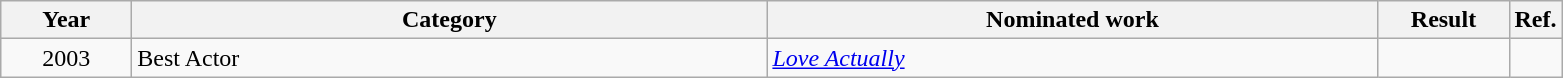<table class=wikitable>
<tr>
<th scope="col" style="width:5em;">Year</th>
<th scope="col" style="width:26em;">Category</th>
<th scope="col" style="width:25em;">Nominated work</th>
<th scope="col" style="width:5em;">Result</th>
<th>Ref.</th>
</tr>
<tr>
<td style="text-align:center;">2003</td>
<td>Best Actor</td>
<td><em><a href='#'>Love Actually</a></em></td>
<td></td>
<td></td>
</tr>
</table>
